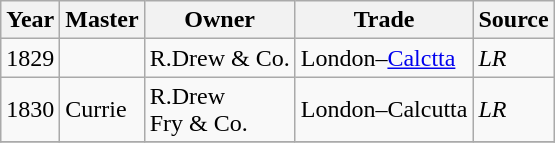<table class=" wikitable">
<tr>
<th>Year</th>
<th>Master</th>
<th>Owner</th>
<th>Trade</th>
<th>Source</th>
</tr>
<tr>
<td>1829</td>
<td></td>
<td>R.Drew & Co.</td>
<td>London–<a href='#'>Calctta</a></td>
<td><em>LR</em></td>
</tr>
<tr>
<td>1830</td>
<td>Currie</td>
<td>R.Drew<br>Fry & Co.</td>
<td>London–Calcutta</td>
<td><em>LR</em></td>
</tr>
<tr>
</tr>
</table>
